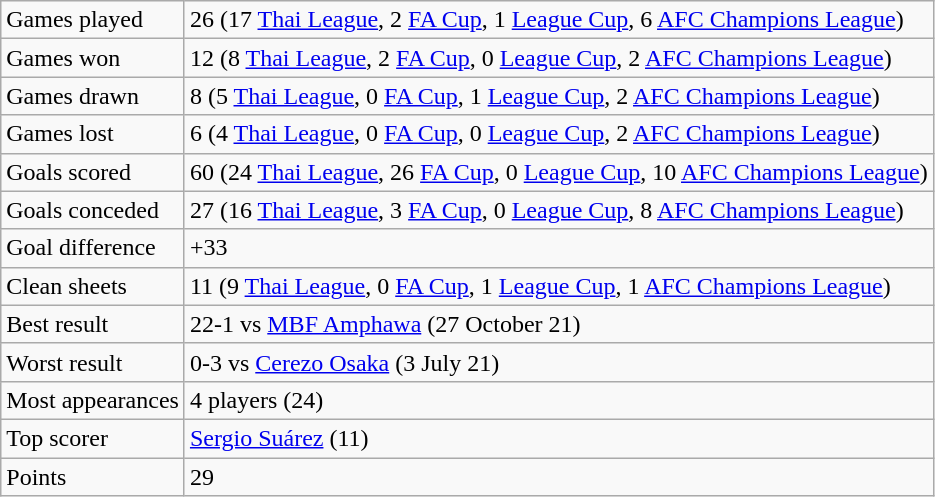<table class="wikitable">
<tr>
<td>Games played</td>
<td>26 (17 <a href='#'>Thai League</a>, 2 <a href='#'>FA Cup</a>, 1 <a href='#'>League Cup</a>, 6 <a href='#'>AFC Champions League</a>)</td>
</tr>
<tr>
<td>Games won</td>
<td>12 (8 <a href='#'>Thai League</a>, 2 <a href='#'>FA Cup</a>, 0 <a href='#'>League Cup</a>, 2 <a href='#'>AFC Champions League</a>)</td>
</tr>
<tr>
<td>Games drawn</td>
<td>8 (5 <a href='#'>Thai League</a>, 0 <a href='#'>FA Cup</a>, 1 <a href='#'>League Cup</a>, 2 <a href='#'>AFC Champions League</a>)</td>
</tr>
<tr>
<td>Games lost</td>
<td>6 (4 <a href='#'>Thai League</a>, 0 <a href='#'>FA Cup</a>, 0 <a href='#'>League Cup</a>, 2 <a href='#'>AFC Champions League</a>)</td>
</tr>
<tr>
<td>Goals scored</td>
<td>60 (24 <a href='#'>Thai League</a>, 26 <a href='#'>FA Cup</a>, 0 <a href='#'>League Cup</a>, 10 <a href='#'>AFC Champions League</a>)</td>
</tr>
<tr>
<td>Goals conceded</td>
<td>27 (16 <a href='#'>Thai League</a>, 3 <a href='#'>FA Cup</a>, 0 <a href='#'>League Cup</a>, 8 <a href='#'>AFC Champions League</a>)</td>
</tr>
<tr>
<td>Goal difference</td>
<td>+33</td>
</tr>
<tr>
<td>Clean sheets</td>
<td>11 (9 <a href='#'>Thai League</a>, 0 <a href='#'>FA Cup</a>, 1 <a href='#'>League Cup</a>, 1 <a href='#'>AFC Champions League</a>)</td>
</tr>
<tr>
<td>Best result</td>
<td>22-1 vs <a href='#'>MBF Amphawa</a> (27 October 21)</td>
</tr>
<tr>
<td>Worst result</td>
<td>0-3 vs <a href='#'>Cerezo Osaka</a> (3 July 21)</td>
</tr>
<tr>
<td>Most appearances</td>
<td>4 players (24)</td>
</tr>
<tr>
<td>Top scorer</td>
<td><a href='#'>Sergio Suárez</a> (11)</td>
</tr>
<tr>
<td>Points</td>
<td>29</td>
</tr>
</table>
